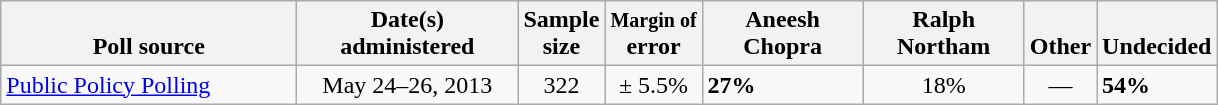<table class="wikitable">
<tr valign= bottom>
<th style="width:190px;">Poll source</th>
<th style="width:140px;">Date(s)<br>administered</th>
<th class=small>Sample<br>size</th>
<th><small>Margin of</small><br>error</th>
<th style="width:100px;">Aneesh<br>Chopra</th>
<th style="width:100px;">Ralph<br>Northam</th>
<th>Other</th>
<th>Undecided</th>
</tr>
<tr>
<td><a href='#'>Public Policy Polling</a></td>
<td align=center>May 24–26, 2013</td>
<td align=center>322</td>
<td align=center>± 5.5%</td>
<td><strong>27%</strong></td>
<td align=center>18%</td>
<td align=center>—</td>
<td><strong>54%</strong></td>
</tr>
</table>
